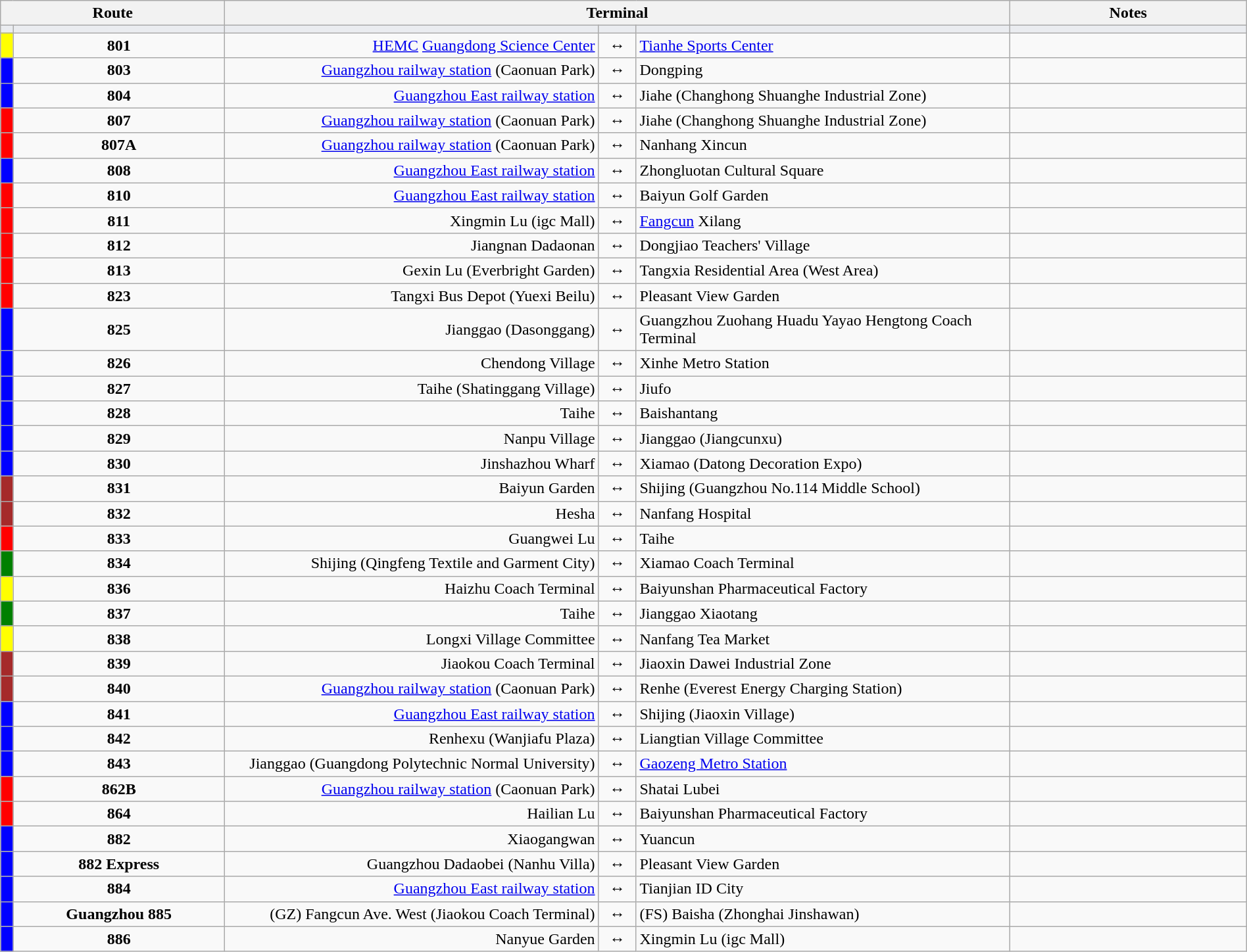<table class="wikitable sortable" style="width:100%; text-align:center;">
<tr>
<th colspan="2" width="18%">Route</th>
<th colspan="3">Terminal</th>
<th width="19%">Notes</th>
</tr>
<tr style="background:#EAECF0" height=0>
<td width="1%"></td>
<td></td>
<td width="30%"></td>
<td></td>
<td width="30%"></td>
<td></td>
</tr>
<tr>
<td style="background:yellow"></td>
<td><strong>801</strong></td>
<td align=right><a href='#'>HEMC</a> <a href='#'>Guangdong Science Center</a></td>
<td>↔</td>
<td align=left><a href='#'>Tianhe Sports Center</a></td>
<td></td>
</tr>
<tr>
<td style="background:blue"></td>
<td><strong>803</strong></td>
<td align=right><a href='#'>Guangzhou railway station</a> (Caonuan Park)</td>
<td>↔</td>
<td align=left>Dongping</td>
<td></td>
</tr>
<tr>
<td style="background:blue"></td>
<td><strong>804</strong></td>
<td align=right><a href='#'>Guangzhou East railway station</a></td>
<td>↔</td>
<td align=left>Jiahe (Changhong Shuanghe Industrial Zone)</td>
<td></td>
</tr>
<tr>
<td style="background:red"></td>
<td><strong>807</strong></td>
<td align=right><a href='#'>Guangzhou railway station</a> (Caonuan Park)</td>
<td>↔</td>
<td align=left>Jiahe (Changhong Shuanghe Industrial Zone)</td>
<td></td>
</tr>
<tr>
<td style="background:red"></td>
<td><strong>807A</strong></td>
<td align=right><a href='#'>Guangzhou railway station</a> (Caonuan Park)</td>
<td>↔</td>
<td align=left>Nanhang Xincun</td>
<td></td>
</tr>
<tr>
<td style="background:blue"></td>
<td><strong>808</strong></td>
<td align=right><a href='#'>Guangzhou East railway station</a></td>
<td>↔</td>
<td align=left>Zhongluotan Cultural Square</td>
<td></td>
</tr>
<tr>
<td style="background:red"></td>
<td><strong>810</strong></td>
<td align=right><a href='#'>Guangzhou East railway station</a></td>
<td>↔</td>
<td align=left>Baiyun Golf Garden</td>
<td></td>
</tr>
<tr>
<td style="background:red"></td>
<td><strong>811</strong></td>
<td align=right>Xingmin Lu (igc Mall)</td>
<td>↔</td>
<td align=left><a href='#'>Fangcun</a> Xilang</td>
<td></td>
</tr>
<tr>
<td style="background:red"></td>
<td><strong>812</strong></td>
<td align=right>Jiangnan Dadaonan</td>
<td>↔</td>
<td align=left>Dongjiao Teachers' Village</td>
<td></td>
</tr>
<tr>
<td style="background:red"></td>
<td><strong>813</strong></td>
<td align=right>Gexin Lu (Everbright Garden)</td>
<td>↔</td>
<td align=left>Tangxia Residential Area (West Area)</td>
<td></td>
</tr>
<tr>
<td style="background:red"></td>
<td><strong>823</strong></td>
<td align=right>Tangxi Bus Depot (Yuexi Beilu)</td>
<td>↔</td>
<td align=left>Pleasant View Garden</td>
<td></td>
</tr>
<tr>
<td style="background:blue"></td>
<td><strong>825</strong></td>
<td align=right>Jianggao (Dasonggang)</td>
<td>↔</td>
<td align=left>Guangzhou Zuohang Huadu Yayao Hengtong Coach Terminal</td>
<td></td>
</tr>
<tr>
<td style="background:blue"></td>
<td><strong>826</strong></td>
<td align=right>Chendong Village</td>
<td>↔</td>
<td align=left>Xinhe Metro Station</td>
<td></td>
</tr>
<tr>
<td style="background:blue"></td>
<td><strong>827</strong></td>
<td align=right>Taihe (Shatinggang Village)</td>
<td>↔</td>
<td align=left>Jiufo</td>
<td></td>
</tr>
<tr>
<td style="background:blue"></td>
<td><strong>828</strong></td>
<td align=right>Taihe</td>
<td>↔</td>
<td align=left>Baishantang</td>
<td></td>
</tr>
<tr>
<td style="background:blue"></td>
<td><strong>829</strong></td>
<td align=right>Nanpu Village</td>
<td>↔</td>
<td align=left>Jianggao (Jiangcunxu)</td>
<td></td>
</tr>
<tr>
<td style="background:blue"></td>
<td><strong>830</strong></td>
<td align=right>Jinshazhou Wharf</td>
<td>↔</td>
<td align=left>Xiamao (Datong Decoration Expo)</td>
<td></td>
</tr>
<tr>
<td style="background:brown"></td>
<td><strong>831</strong></td>
<td align=right>Baiyun Garden</td>
<td>↔</td>
<td align=left>Shijing (Guangzhou No.114 Middle School)</td>
<td></td>
</tr>
<tr>
<td style="background:brown"></td>
<td><strong>832</strong></td>
<td align=right>Hesha</td>
<td>↔</td>
<td align=left>Nanfang Hospital</td>
<td></td>
</tr>
<tr>
<td style="background:red"></td>
<td><strong>833</strong></td>
<td align=right>Guangwei Lu</td>
<td>↔</td>
<td align=left>Taihe</td>
<td></td>
</tr>
<tr>
<td style="background:green"></td>
<td><strong>834</strong></td>
<td align=right>Shijing (Qingfeng Textile and Garment City)</td>
<td>↔</td>
<td align=left>Xiamao Coach Terminal</td>
<td></td>
</tr>
<tr>
<td style="background:yellow"></td>
<td><strong>836</strong></td>
<td align=right>Haizhu Coach Terminal</td>
<td>↔</td>
<td align=left>Baiyunshan Pharmaceutical Factory</td>
<td></td>
</tr>
<tr>
<td style="background:green"></td>
<td><strong>837</strong></td>
<td align=right>Taihe</td>
<td>↔</td>
<td align=left>Jianggao Xiaotang</td>
<td></td>
</tr>
<tr>
<td style="background:yellow"></td>
<td><strong>838</strong></td>
<td align=right>Longxi Village Committee</td>
<td>↔</td>
<td align=left>Nanfang Tea Market</td>
<td></td>
</tr>
<tr>
<td style="background:brown"></td>
<td><strong>839</strong></td>
<td align=right>Jiaokou Coach Terminal</td>
<td>↔</td>
<td align=left>Jiaoxin Dawei Industrial Zone</td>
<td></td>
</tr>
<tr>
<td style="background:brown"></td>
<td><strong>840</strong></td>
<td align=right><a href='#'>Guangzhou railway station</a> (Caonuan Park)</td>
<td>↔</td>
<td align=left>Renhe (Everest Energy Charging Station)</td>
<td></td>
</tr>
<tr>
<td style="background:blue"></td>
<td><strong>841</strong></td>
<td align=right><a href='#'>Guangzhou East railway station</a></td>
<td>↔</td>
<td align=left>Shijing (Jiaoxin Village)</td>
<td></td>
</tr>
<tr>
<td style="background:blue"></td>
<td><strong>842</strong></td>
<td align=right>Renhexu (Wanjiafu Plaza)</td>
<td>↔</td>
<td align=left>Liangtian Village Committee</td>
<td></td>
</tr>
<tr>
<td style="background:blue"></td>
<td><strong>843</strong></td>
<td align=right>Jianggao (Guangdong Polytechnic Normal University)</td>
<td>↔</td>
<td align=left><a href='#'>Gaozeng Metro Station</a></td>
<td></td>
</tr>
<tr>
<td style="background:red"></td>
<td><strong>862B</strong></td>
<td align=right><a href='#'>Guangzhou railway station</a> (Caonuan Park)</td>
<td>↔</td>
<td align=left>Shatai Lubei</td>
<td></td>
</tr>
<tr>
<td style="background:red"></td>
<td><strong>864</strong></td>
<td align=right>Hailian Lu</td>
<td>↔</td>
<td align=left>Baiyunshan Pharmaceutical Factory</td>
<td></td>
</tr>
<tr>
<td style="background:blue"></td>
<td><strong>882</strong></td>
<td align=right>Xiaogangwan</td>
<td>↔</td>
<td align=left>Yuancun</td>
<td></td>
</tr>
<tr>
<td style="background:blue"></td>
<td><strong>882 Express</strong></td>
<td align=right>Guangzhou Dadaobei (Nanhu Villa)</td>
<td>↔</td>
<td align=left>Pleasant View Garden</td>
<td></td>
</tr>
<tr>
<td style="background:blue"></td>
<td><strong>884</strong></td>
<td align=right><a href='#'>Guangzhou East railway station</a></td>
<td>↔</td>
<td align=left>Tianjian ID City</td>
<td></td>
</tr>
<tr>
<td style="background:blue"></td>
<td><strong>Guangzhou 885</strong></td>
<td align=right>(GZ) Fangcun Ave. West (Jiaokou Coach Terminal)</td>
<td>↔</td>
<td align=left>(FS) Baisha (Zhonghai Jinshawan)</td>
<td></td>
</tr>
<tr>
<td style="background:blue"></td>
<td><strong>886</strong></td>
<td align=right>Nanyue Garden</td>
<td>↔</td>
<td align=left>Xingmin Lu (igc Mall)</td>
<td></td>
</tr>
</table>
